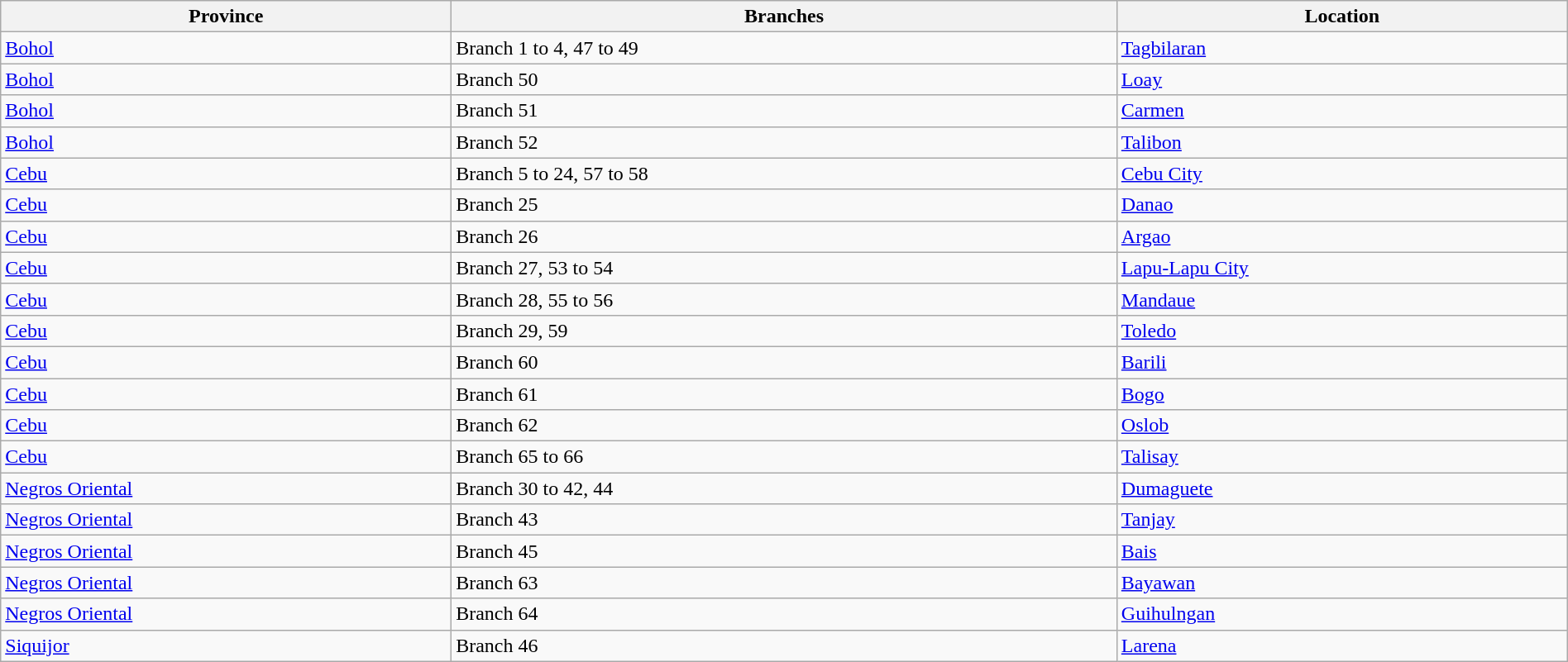<table class=wikitable width=100%>
<tr>
<th>Province</th>
<th>Branches</th>
<th>Location</th>
</tr>
<tr>
<td><a href='#'>Bohol</a></td>
<td>Branch 1 to 4, 47 to 49</td>
<td><a href='#'>Tagbilaran</a></td>
</tr>
<tr>
<td><a href='#'>Bohol</a></td>
<td>Branch 50</td>
<td><a href='#'>Loay</a></td>
</tr>
<tr>
<td><a href='#'>Bohol</a></td>
<td>Branch 51</td>
<td><a href='#'>Carmen</a></td>
</tr>
<tr>
<td><a href='#'>Bohol</a></td>
<td>Branch 52</td>
<td><a href='#'>Talibon</a></td>
</tr>
<tr>
<td><a href='#'>Cebu</a></td>
<td>Branch 5 to 24, 57 to 58</td>
<td><a href='#'>Cebu City</a></td>
</tr>
<tr>
<td><a href='#'>Cebu</a></td>
<td>Branch 25</td>
<td><a href='#'>Danao</a></td>
</tr>
<tr>
<td><a href='#'>Cebu</a></td>
<td>Branch 26</td>
<td><a href='#'>Argao</a></td>
</tr>
<tr>
<td><a href='#'>Cebu</a></td>
<td>Branch 27, 53 to 54</td>
<td><a href='#'>Lapu-Lapu City</a></td>
</tr>
<tr>
<td><a href='#'>Cebu</a></td>
<td>Branch 28, 55 to 56</td>
<td><a href='#'>Mandaue</a></td>
</tr>
<tr>
<td><a href='#'>Cebu</a></td>
<td>Branch 29, 59</td>
<td><a href='#'>Toledo</a></td>
</tr>
<tr>
<td><a href='#'>Cebu</a></td>
<td>Branch 60</td>
<td><a href='#'>Barili</a></td>
</tr>
<tr>
<td><a href='#'>Cebu</a></td>
<td>Branch 61</td>
<td><a href='#'>Bogo</a></td>
</tr>
<tr>
<td><a href='#'>Cebu</a></td>
<td>Branch 62</td>
<td><a href='#'>Oslob</a></td>
</tr>
<tr>
<td><a href='#'>Cebu</a></td>
<td>Branch 65 to 66</td>
<td><a href='#'>Talisay</a></td>
</tr>
<tr>
<td><a href='#'>Negros Oriental</a></td>
<td>Branch 30 to 42, 44</td>
<td><a href='#'>Dumaguete</a></td>
</tr>
<tr>
<td><a href='#'>Negros Oriental</a></td>
<td>Branch 43</td>
<td><a href='#'>Tanjay</a></td>
</tr>
<tr>
<td><a href='#'>Negros Oriental</a></td>
<td>Branch 45</td>
<td><a href='#'>Bais</a></td>
</tr>
<tr>
<td><a href='#'>Negros Oriental</a></td>
<td>Branch 63</td>
<td><a href='#'>Bayawan</a></td>
</tr>
<tr>
<td><a href='#'>Negros Oriental</a></td>
<td>Branch 64</td>
<td><a href='#'>Guihulngan</a></td>
</tr>
<tr>
<td><a href='#'>Siquijor</a></td>
<td>Branch 46</td>
<td><a href='#'>Larena</a></td>
</tr>
</table>
